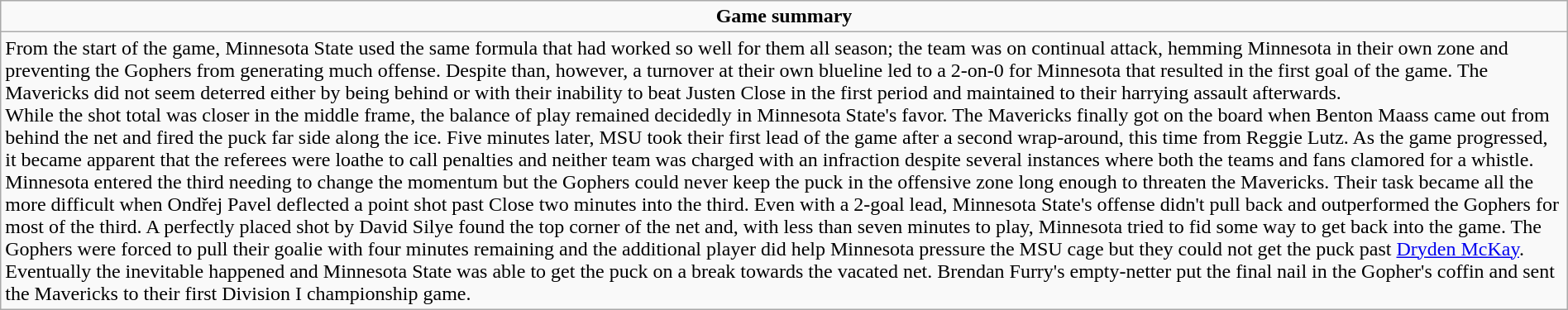<table role="presentation" class="wikitable mw-collapsible autocollapse" width=100%>
<tr>
<td align=center><strong>Game summary</strong></td>
</tr>
<tr>
<td>From the start of the game, Minnesota State used the same formula that had worked so well for them all season; the team was on continual attack, hemming Minnesota in their own zone and preventing the Gophers from generating much offense. Despite than, however, a turnover at their own blueline led to a 2-on-0 for Minnesota that resulted in the first goal of the game. The Mavericks did not seem deterred either by being behind or with their inability to beat Justen Close in the first period and maintained to their harrying assault afterwards.<br>While the shot total was closer in the middle frame, the balance of play remained decidedly in Minnesota State's favor. The Mavericks finally got on the board when Benton Maass came out from behind the net and fired the puck far side along the ice. Five minutes later, MSU took their first lead of the game after a second wrap-around, this time from Reggie Lutz. As the game progressed, it became apparent that the referees were loathe to call penalties and neither team was charged with an infraction despite several instances where both the teams and fans clamored for a whistle.<br>Minnesota entered the third needing to change the momentum but the Gophers could never keep the puck in the offensive zone long enough to threaten the Mavericks. Their task became all the more difficult when Ondřej Pavel deflected a point shot past Close two minutes into the third. Even with a 2-goal lead, Minnesota State's offense didn't pull back and outperformed the Gophers for most of the third. A perfectly placed shot by David Silye found the top corner of the net and, with less than seven minutes to play, Minnesota tried to fid some way to get back into the game. The Gophers were forced to pull their goalie with four minutes remaining and the additional player did help Minnesota pressure the MSU cage but they could not get the puck past <a href='#'>Dryden McKay</a>. Eventually the inevitable happened and Minnesota State was able to get the puck on a break towards the vacated net. Brendan Furry's empty-netter put the final nail in the Gopher's coffin and sent the Mavericks to their first Division I championship game.</td>
</tr>
</table>
